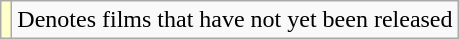<table class="wikitable">
<tr>
<td style="background:#ffc;"></td>
<td>Denotes films that have not yet been released</td>
</tr>
</table>
